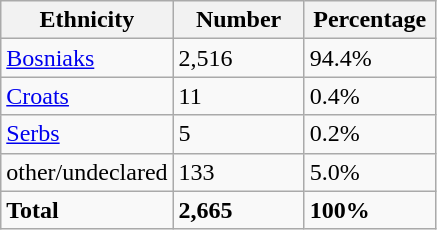<table class="wikitable">
<tr>
<th width="100px">Ethnicity</th>
<th width="80px">Number</th>
<th width="80px">Percentage</th>
</tr>
<tr>
<td><a href='#'>Bosniaks</a></td>
<td>2,516</td>
<td>94.4%</td>
</tr>
<tr>
<td><a href='#'>Croats</a></td>
<td>11</td>
<td>0.4%</td>
</tr>
<tr>
<td><a href='#'>Serbs</a></td>
<td>5</td>
<td>0.2%</td>
</tr>
<tr>
<td>other/undeclared</td>
<td>133</td>
<td>5.0%</td>
</tr>
<tr>
<td><strong>Total</strong></td>
<td><strong>2,665</strong></td>
<td><strong>100%</strong></td>
</tr>
</table>
